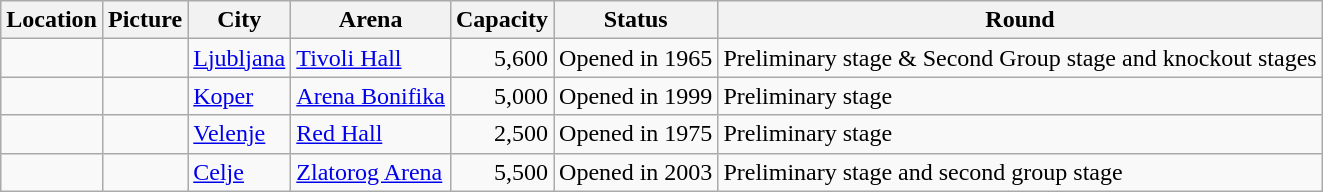<table class="wikitable sortable">
<tr>
<th>Location</th>
<th>Picture</th>
<th>City</th>
<th>Arena</th>
<th style="text-align:right;">Capacity</th>
<th>Status</th>
<th>Round</th>
</tr>
<tr>
<td></td>
<td></td>
<td><a href='#'>Ljubljana</a></td>
<td><a href='#'>Tivoli Hall</a></td>
<td style="text-align:right;">5,600</td>
<td>Opened in 1965</td>
<td>Preliminary stage & Second Group stage and knockout stages</td>
</tr>
<tr>
<td></td>
<td></td>
<td><a href='#'>Koper</a></td>
<td><a href='#'>Arena Bonifika</a></td>
<td style="text-align:right;">5,000</td>
<td>Opened in 1999</td>
<td>Preliminary stage</td>
</tr>
<tr>
<td></td>
<td></td>
<td><a href='#'>Velenje</a></td>
<td><a href='#'>Red Hall</a></td>
<td style="text-align:right;">2,500</td>
<td>Opened in 1975</td>
<td>Preliminary stage</td>
</tr>
<tr>
<td></td>
<td></td>
<td><a href='#'>Celje</a></td>
<td><a href='#'>Zlatorog Arena</a></td>
<td style="text-align:right;">5,500</td>
<td>Opened in 2003</td>
<td>Preliminary stage and second group stage</td>
</tr>
</table>
